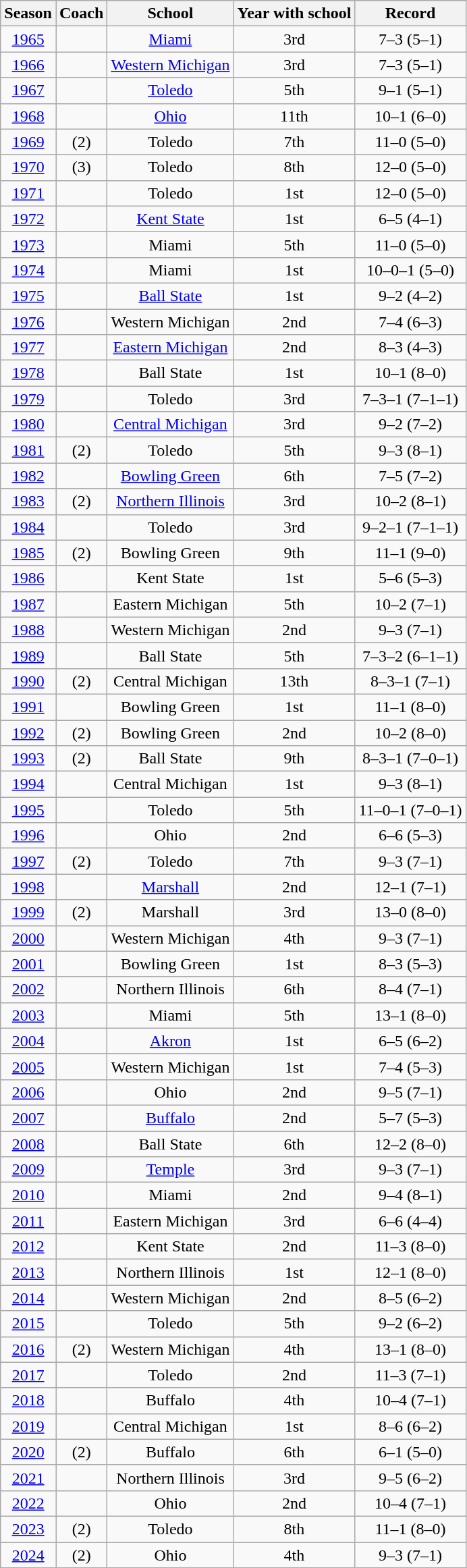<table class="wikitable sortable" style="text-align:center;">
<tr>
<th>Season</th>
<th>Coach</th>
<th>School</th>
<th>Year with school</th>
<th>Record</th>
</tr>
<tr>
<td><a href='#'>1965</a></td>
<td></td>
<td><a href='#'>Miami</a></td>
<td>3rd</td>
<td>7–3 (5–1)</td>
</tr>
<tr>
<td><a href='#'>1966</a></td>
<td></td>
<td><a href='#'>Western Michigan</a></td>
<td>3rd</td>
<td>7–3 (5–1)</td>
</tr>
<tr>
<td><a href='#'>1967</a></td>
<td></td>
<td><a href='#'>Toledo</a></td>
<td>5th</td>
<td>9–1 (5–1)</td>
</tr>
<tr>
<td><a href='#'>1968</a></td>
<td></td>
<td><a href='#'>Ohio</a></td>
<td>11th</td>
<td>10–1 (6–0)</td>
</tr>
<tr>
<td><a href='#'>1969</a></td>
<td> (2)</td>
<td>Toledo</td>
<td>7th</td>
<td>11–0 (5–0)</td>
</tr>
<tr>
<td><a href='#'>1970</a></td>
<td> (3)</td>
<td>Toledo</td>
<td>8th</td>
<td>12–0 (5–0)</td>
</tr>
<tr>
<td><a href='#'>1971</a></td>
<td></td>
<td>Toledo</td>
<td>1st</td>
<td>12–0 (5–0)</td>
</tr>
<tr>
<td><a href='#'>1972</a></td>
<td></td>
<td><a href='#'>Kent State</a></td>
<td>1st</td>
<td>6–5 (4–1)</td>
</tr>
<tr>
<td><a href='#'>1973</a></td>
<td></td>
<td>Miami</td>
<td>5th</td>
<td>11–0 (5–0)</td>
</tr>
<tr>
<td><a href='#'>1974</a></td>
<td></td>
<td>Miami</td>
<td>1st</td>
<td>10–0–1 (5–0)</td>
</tr>
<tr>
<td><a href='#'>1975</a></td>
<td></td>
<td><a href='#'>Ball State</a></td>
<td>1st</td>
<td>9–2 (4–2)</td>
</tr>
<tr>
<td><a href='#'>1976</a></td>
<td></td>
<td>Western Michigan</td>
<td>2nd</td>
<td>7–4 (6–3)</td>
</tr>
<tr>
<td><a href='#'>1977</a></td>
<td></td>
<td><a href='#'>Eastern Michigan</a></td>
<td>2nd</td>
<td>8–3 (4–3)</td>
</tr>
<tr>
<td><a href='#'>1978</a></td>
<td></td>
<td>Ball State</td>
<td>1st</td>
<td>10–1 (8–0)</td>
</tr>
<tr>
<td><a href='#'>1979</a></td>
<td></td>
<td>Toledo</td>
<td>3rd</td>
<td>7–3–1 (7–1–1)</td>
</tr>
<tr>
<td><a href='#'>1980</a></td>
<td></td>
<td><a href='#'>Central Michigan</a></td>
<td>3rd</td>
<td>9–2 (7–2)</td>
</tr>
<tr>
<td><a href='#'>1981</a></td>
<td> (2)</td>
<td>Toledo</td>
<td>5th</td>
<td>9–3 (8–1)</td>
</tr>
<tr>
<td><a href='#'>1982</a></td>
<td></td>
<td><a href='#'>Bowling Green</a></td>
<td>6th</td>
<td>7–5 (7–2)</td>
</tr>
<tr>
<td><a href='#'>1983</a></td>
<td> (2)</td>
<td><a href='#'>Northern Illinois</a></td>
<td>3rd</td>
<td>10–2 (8–1)</td>
</tr>
<tr>
<td><a href='#'>1984</a></td>
<td></td>
<td>Toledo</td>
<td>3rd</td>
<td>9–2–1 (7–1–1)</td>
</tr>
<tr>
<td><a href='#'>1985</a></td>
<td> (2)</td>
<td>Bowling Green</td>
<td>9th</td>
<td>11–1 (9–0)</td>
</tr>
<tr>
<td><a href='#'>1986</a></td>
<td></td>
<td>Kent State</td>
<td>1st</td>
<td>5–6 (5–3)</td>
</tr>
<tr>
<td><a href='#'>1987</a></td>
<td></td>
<td>Eastern Michigan</td>
<td>5th</td>
<td>10–2 (7–1)</td>
</tr>
<tr>
<td><a href='#'>1988</a></td>
<td></td>
<td>Western Michigan</td>
<td>2nd</td>
<td>9–3 (7–1)</td>
</tr>
<tr>
<td><a href='#'>1989</a></td>
<td></td>
<td>Ball State</td>
<td>5th</td>
<td>7–3–2 (6–1–1)</td>
</tr>
<tr>
<td><a href='#'>1990</a></td>
<td> (2)</td>
<td>Central Michigan</td>
<td>13th</td>
<td>8–3–1 (7–1)</td>
</tr>
<tr>
<td><a href='#'>1991</a></td>
<td></td>
<td>Bowling Green</td>
<td>1st</td>
<td>11–1 (8–0)</td>
</tr>
<tr>
<td><a href='#'>1992</a></td>
<td> (2)</td>
<td>Bowling Green</td>
<td>2nd</td>
<td>10–2 (8–0)</td>
</tr>
<tr>
<td><a href='#'>1993</a></td>
<td> (2)</td>
<td>Ball State</td>
<td>9th</td>
<td>8–3–1 (7–0–1)</td>
</tr>
<tr>
<td><a href='#'>1994</a></td>
<td></td>
<td>Central Michigan</td>
<td>1st</td>
<td>9–3 (8–1)</td>
</tr>
<tr>
<td><a href='#'>1995</a></td>
<td></td>
<td>Toledo</td>
<td>5th</td>
<td>11–0–1 (7–0–1)</td>
</tr>
<tr>
<td><a href='#'>1996</a></td>
<td></td>
<td>Ohio</td>
<td>2nd</td>
<td>6–6 (5–3)</td>
</tr>
<tr>
<td><a href='#'>1997</a></td>
<td> (2)</td>
<td>Toledo</td>
<td>7th</td>
<td>9–3 (7–1)</td>
</tr>
<tr>
<td><a href='#'>1998</a></td>
<td></td>
<td><a href='#'>Marshall</a></td>
<td>2nd</td>
<td>12–1 (7–1)</td>
</tr>
<tr>
<td><a href='#'>1999</a></td>
<td> (2)</td>
<td>Marshall</td>
<td>3rd</td>
<td>13–0 (8–0)</td>
</tr>
<tr>
<td><a href='#'>2000</a></td>
<td></td>
<td>Western Michigan</td>
<td>4th</td>
<td>9–3 (7–1)</td>
</tr>
<tr>
<td><a href='#'>2001</a></td>
<td></td>
<td>Bowling Green</td>
<td>1st</td>
<td>8–3 (5–3)</td>
</tr>
<tr>
<td><a href='#'>2002</a></td>
<td></td>
<td>Northern Illinois</td>
<td>6th</td>
<td>8–4 (7–1)</td>
</tr>
<tr>
<td><a href='#'>2003</a></td>
<td></td>
<td>Miami</td>
<td>5th</td>
<td>13–1 (8–0)</td>
</tr>
<tr>
<td><a href='#'>2004</a></td>
<td></td>
<td><a href='#'>Akron</a></td>
<td>1st</td>
<td>6–5 (6–2)</td>
</tr>
<tr>
<td><a href='#'>2005</a></td>
<td></td>
<td>Western Michigan</td>
<td>1st</td>
<td>7–4 (5–3)</td>
</tr>
<tr>
<td><a href='#'>2006</a></td>
<td></td>
<td>Ohio</td>
<td>2nd</td>
<td>9–5 (7–1)</td>
</tr>
<tr>
<td><a href='#'>2007</a></td>
<td></td>
<td><a href='#'>Buffalo</a></td>
<td>2nd</td>
<td>5–7 (5–3)</td>
</tr>
<tr>
<td><a href='#'>2008</a></td>
<td></td>
<td>Ball State</td>
<td>6th</td>
<td>12–2 (8–0)</td>
</tr>
<tr>
<td><a href='#'>2009</a></td>
<td></td>
<td><a href='#'>Temple</a></td>
<td>3rd</td>
<td>9–3 (7–1)</td>
</tr>
<tr>
<td><a href='#'>2010</a></td>
<td></td>
<td>Miami</td>
<td>2nd</td>
<td>9–4 (8–1)</td>
</tr>
<tr>
<td><a href='#'>2011</a></td>
<td></td>
<td>Eastern Michigan</td>
<td>3rd</td>
<td>6–6 (4–4)</td>
</tr>
<tr>
<td><a href='#'>2012</a></td>
<td></td>
<td>Kent State</td>
<td>2nd</td>
<td>11–3 (8–0)</td>
</tr>
<tr>
<td><a href='#'>2013</a></td>
<td></td>
<td>Northern Illinois</td>
<td>1st</td>
<td>12–1 (8–0)</td>
</tr>
<tr>
<td><a href='#'>2014</a></td>
<td></td>
<td>Western Michigan</td>
<td>2nd</td>
<td>8–5 (6–2)</td>
</tr>
<tr>
<td><a href='#'>2015</a></td>
<td></td>
<td>Toledo</td>
<td>5th</td>
<td>9–2 (6–2)</td>
</tr>
<tr>
<td><a href='#'>2016</a></td>
<td> (2)</td>
<td>Western Michigan</td>
<td>4th</td>
<td>13–1 (8–0)</td>
</tr>
<tr>
<td><a href='#'>2017</a></td>
<td></td>
<td>Toledo</td>
<td>2nd</td>
<td>11–3 (7–1)</td>
</tr>
<tr>
<td><a href='#'>2018</a></td>
<td></td>
<td>Buffalo</td>
<td>4th</td>
<td>10–4 (7–1)</td>
</tr>
<tr>
<td><a href='#'>2019</a></td>
<td></td>
<td>Central Michigan</td>
<td>1st</td>
<td>8–6 (6–2)</td>
</tr>
<tr>
<td><a href='#'>2020</a></td>
<td> (2)</td>
<td>Buffalo</td>
<td>6th</td>
<td>6–1 (5–0)</td>
</tr>
<tr>
<td><a href='#'>2021</a></td>
<td></td>
<td>Northern Illinois</td>
<td>3rd</td>
<td>9–5 (6–2)</td>
</tr>
<tr>
<td><a href='#'>2022</a></td>
<td></td>
<td>Ohio</td>
<td>2nd</td>
<td>10–4 (7–1)</td>
</tr>
<tr>
<td><a href='#'>2023</a></td>
<td> (2)</td>
<td>Toledo</td>
<td>8th</td>
<td>11–1 (8–0)</td>
</tr>
<tr>
<td><a href='#'>2024</a></td>
<td> (2)</td>
<td>Ohio</td>
<td>4th</td>
<td>9–3 (7–1)</td>
</tr>
</table>
